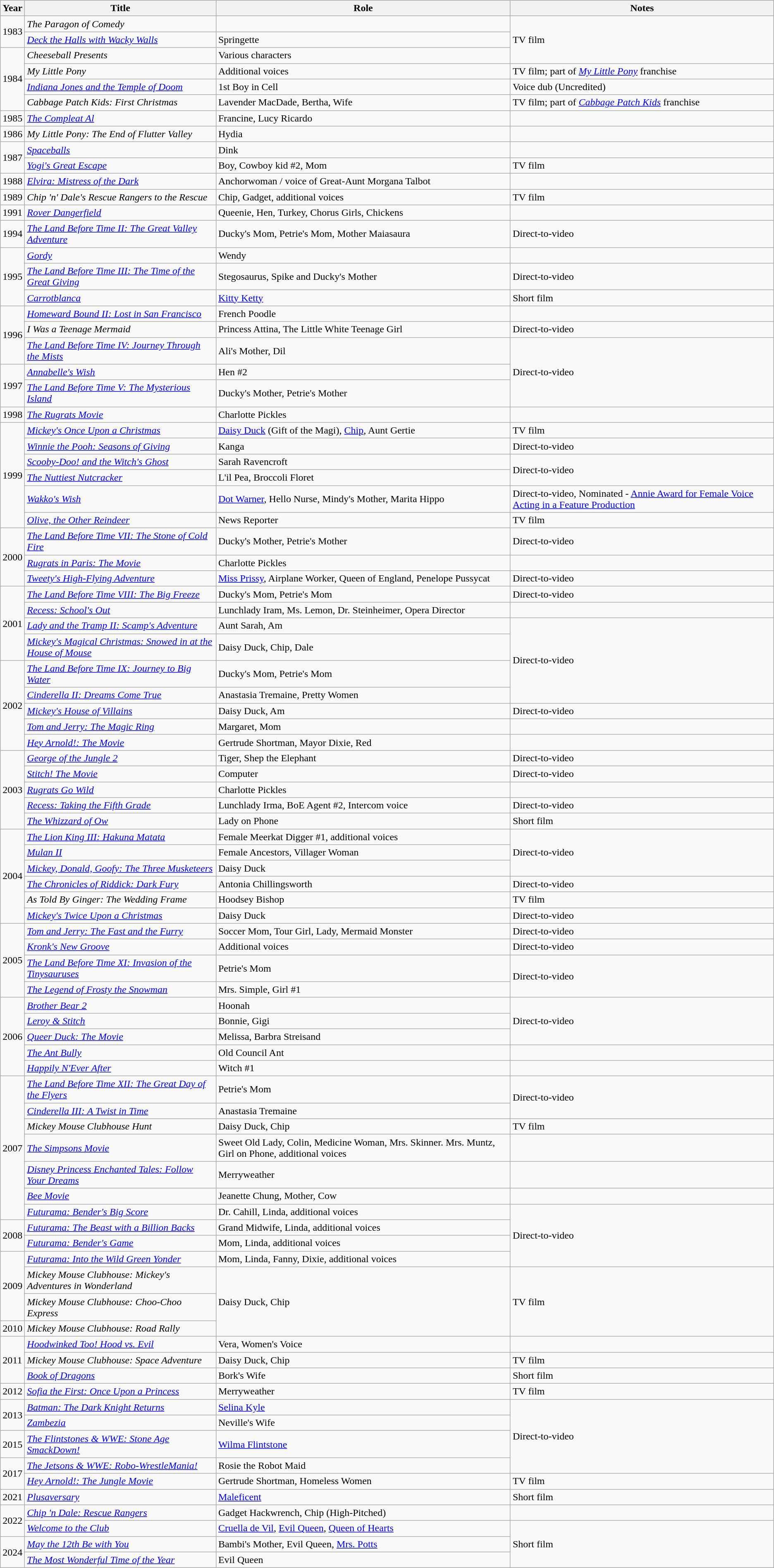<table class="wikitable plainrowheaders sortable">
<tr>
<th scope="col">Year</th>
<th scope="col">Title</th>
<th scope="col">Role</th>
<th class="unsortable">Notes</th>
</tr>
<tr>
<td rowspan="2" scope="row">1983</td>
<td data-sort-value="Paragon of Comedy, The"><em>The Paragon of Comedy</em></td>
<td></td>
<td rowspan="3">TV film</td>
</tr>
<tr>
<td><em><a href='#'>Deck the Halls with Wacky Walls</a></em></td>
<td>Springette</td>
</tr>
<tr>
<td rowspan="4" scope="row">1984</td>
<td><em>Cheeseball Presents</em></td>
<td>Various characters</td>
</tr>
<tr>
<td><em>My Little Pony</em></td>
<td>Additional voices</td>
<td>TV film; part of <em><a href='#'>My Little Pony</a></em> franchise</td>
</tr>
<tr>
<td><em><a href='#'>Indiana Jones and the Temple of Doom</a></em></td>
<td>1st Boy in Cell</td>
<td>Voice dub (Uncredited)</td>
</tr>
<tr>
<td><em>Cabbage Patch Kids: First Christmas</em></td>
<td>Lavender MacDade, Bertha, Wife</td>
<td>TV film; part of <em><a href='#'>Cabbage Patch Kids</a></em> franchise</td>
</tr>
<tr>
<td scope="row">1985</td>
<td data-sort-value="Compleat Al, The"><em><a href='#'>The Compleat Al</a></em></td>
<td>Francine, Lucy Ricardo</td>
<td></td>
</tr>
<tr>
<td scope="row">1986</td>
<td><em>My Little Pony: The End of Flutter Valley</em></td>
<td>Hydia</td>
<td></td>
</tr>
<tr>
<td rowspan="2" scope="row">1987</td>
<td><em><a href='#'>Spaceballs</a></em></td>
<td>Dink</td>
<td></td>
</tr>
<tr>
<td><em><a href='#'>Yogi's Great Escape</a></em></td>
<td>Boy, Cowboy kid #2, Mom</td>
<td>TV film</td>
</tr>
<tr>
<td scope="row">1988</td>
<td><a href='#'><em>Elvira: Mistress of the Dark</em></a></td>
<td>Anchorwoman /  voice of Great-Aunt Morgana Talbot</td>
<td></td>
</tr>
<tr>
<td scope="row">1989</td>
<td><em>Chip 'n' Dale's Rescue Rangers to the Rescue</em></td>
<td>Chip, Gadget, additional voices</td>
<td>TV film</td>
</tr>
<tr>
<td scope="row">1991</td>
<td><em><a href='#'>Rover Dangerfield</a></em></td>
<td>Queenie, Hen, Turkey, Chorus Girls, Chickens</td>
<td></td>
</tr>
<tr>
<td scope="row">1994</td>
<td><em><a href='#'>The Land Before Time II: The Great Valley Adventure</a></em></td>
<td>Ducky's Mom, Petrie's Mom, Mother Maiasaura</td>
<td>Direct-to-video</td>
</tr>
<tr>
<td rowspan="3" scope="row">1995</td>
<td><em><a href='#'>Gordy</a></em></td>
<td>Wendy</td>
<td></td>
</tr>
<tr>
<td><em><a href='#'>The Land Before Time III: The Time of the Great Giving</a></em></td>
<td>Stegosaurus, Spike and Ducky's Mother</td>
<td>Direct-to-video</td>
</tr>
<tr>
<td><em><a href='#'>Carrotblanca</a></em></td>
<td><a href='#'>Kitty Ketty</a></td>
<td>Short film</td>
</tr>
<tr>
<td rowspan="3" scope="row">1996</td>
<td><em><a href='#'>Homeward Bound II: Lost in San Francisco</a></em></td>
<td>French Poodle</td>
<td></td>
</tr>
<tr>
<td><em>I Was a Teenage Mermaid</em></td>
<td>Princess Attina, The Little White Teenage Girl</td>
<td>Direct-to-video</td>
</tr>
<tr>
<td><em><a href='#'>The Land Before Time IV: Journey Through the Mists</a></em></td>
<td>Ali's Mother, Dil</td>
<td rowspan="3">Direct-to-video</td>
</tr>
<tr>
<td rowspan="2" scope="row">1997</td>
<td><em><a href='#'>Annabelle's Wish</a></em></td>
<td>Hen #2</td>
</tr>
<tr>
<td><em><a href='#'>The Land Before Time V: The Mysterious Island</a></em></td>
<td>Ducky's Mother, Petrie's Mother</td>
</tr>
<tr>
<td scope="row">1998</td>
<td><em><a href='#'>The Rugrats Movie</a></em></td>
<td>Charlotte Pickles</td>
<td></td>
</tr>
<tr>
<td rowspan="6" scope="row">1999</td>
<td><em><a href='#'>Mickey's Once Upon a Christmas</a></em></td>
<td><a href='#'>Daisy Duck</a> (Gift of the Magi), <a href='#'>Chip</a>, Aunt Gertie</td>
<td>TV film</td>
</tr>
<tr>
<td><em><a href='#'>Winnie the Pooh: Seasons of Giving</a></em></td>
<td>Kanga</td>
<td>Direct-to-video</td>
</tr>
<tr>
<td><em><a href='#'>Scooby-Doo! and the Witch's Ghost</a></em></td>
<td>Sarah Ravencroft</td>
<td rowspan="2">Direct-to-video</td>
</tr>
<tr>
<td><em><a href='#'>The Nuttiest Nutcracker</a></em></td>
<td>L'il Pea, Broccoli Floret</td>
</tr>
<tr>
<td><em><a href='#'>Wakko's Wish</a></em></td>
<td><a href='#'>Dot Warner</a>, Hello Nurse, Mindy's Mother, Marita Hippo</td>
<td>Direct-to-video, Nominated - <a href='#'>Annie Award for Female Voice Acting in a Feature Production</a></td>
</tr>
<tr>
<td><em><a href='#'>Olive, the Other Reindeer</a></em></td>
<td>News Reporter</td>
<td>TV film</td>
</tr>
<tr>
<td rowspan="3" scope="row">2000</td>
<td><em><a href='#'>The Land Before Time VII: The Stone of Cold Fire</a></em></td>
<td>Ducky's Mother, Petrie's Mother</td>
<td>Direct-to-video</td>
</tr>
<tr>
<td><em><a href='#'>Rugrats in Paris: The Movie</a></em></td>
<td>Charlotte Pickles</td>
<td></td>
</tr>
<tr>
<td><em><a href='#'>Tweety's High-Flying Adventure</a></em></td>
<td><a href='#'>Miss Prissy</a>, Airplane Worker, Queen of England, Penelope Pussycat</td>
<td>Direct-to-video</td>
</tr>
<tr>
<td rowspan="4" scope="row">2001</td>
<td><em><a href='#'>The Land Before Time VIII: The Big Freeze</a></em></td>
<td>Ducky's Mom, Petrie's Mom</td>
<td>Direct-to-video</td>
</tr>
<tr>
<td><em><a href='#'>Recess: School's Out</a></em></td>
<td>Lunchlady Iram, Ms. Lemon, Dr. Steinheimer, Opera Director</td>
<td></td>
</tr>
<tr>
<td><em><a href='#'>Lady and the Tramp II: Scamp's Adventure</a></em></td>
<td>Aunt Sarah, Am</td>
<td rowspan="4">Direct-to-video</td>
</tr>
<tr>
<td><em><a href='#'>Mickey's Magical Christmas: Snowed in at the House of Mouse</a></em></td>
<td>Daisy Duck, Chip, Dale</td>
</tr>
<tr>
<td rowspan="5" scope="row">2002</td>
<td><em><a href='#'>The Land Before Time IX: Journey to Big Water</a></em></td>
<td>Ducky's Mom, Petrie's Mom</td>
</tr>
<tr>
<td><em><a href='#'>Cinderella II: Dreams Come True</a></em></td>
<td>Anastasia Tremaine, Pretty Women</td>
</tr>
<tr>
<td><em><a href='#'>Mickey's House of Villains</a></em></td>
<td>Daisy Duck, Am</td>
<td>Direct-to-video</td>
</tr>
<tr>
<td><em><a href='#'>Tom and Jerry: The Magic Ring</a></em></td>
<td>Margaret, Mom</td>
<td></td>
</tr>
<tr>
<td><em><a href='#'>Hey Arnold!: The Movie</a></em></td>
<td>Gertrude Shortman, Mayor Dixie, Red</td>
<td></td>
</tr>
<tr>
<td rowspan="5" scope="row">2003</td>
<td><em><a href='#'>George of the Jungle 2</a></em></td>
<td>Tiger, Shep the Elephant</td>
<td>Direct-to-video</td>
</tr>
<tr>
<td><em><a href='#'>Stitch! The Movie</a></em></td>
<td>Computer</td>
<td>Direct-to-video</td>
</tr>
<tr>
<td><em><a href='#'>Rugrats Go Wild</a></em></td>
<td>Charlotte Pickles</td>
<td></td>
</tr>
<tr>
<td><em><a href='#'>Recess: Taking the Fifth Grade</a></em></td>
<td>Lunchlady Irma, BoE Agent #2, Intercom voice</td>
<td>Direct-to-video</td>
</tr>
<tr>
<td><em><a href='#'>The Whizzard of Ow</a></em></td>
<td>Lady on Phone</td>
<td>Short film</td>
</tr>
<tr>
<td rowspan="6" scope="row">2004</td>
<td><em><a href='#'>The Lion King III: Hakuna Matata</a></em></td>
<td>Female Meerkat Digger #1, additional voices</td>
<td rowspan="3">Direct-to-video</td>
</tr>
<tr>
<td><em><a href='#'>Mulan II</a></em></td>
<td>Female Ancestors, Villager Woman</td>
</tr>
<tr>
<td><em><a href='#'>Mickey, Donald, Goofy: The Three Musketeers</a></em></td>
<td>Daisy Duck</td>
</tr>
<tr>
<td><em><a href='#'>The Chronicles of Riddick: Dark Fury</a></em></td>
<td>Antonia Chillingsworth</td>
<td>Direct-to-video</td>
</tr>
<tr>
<td><em>As Told By Ginger: The Wedding Frame</em></td>
<td>Hoodsey Bishop</td>
<td>TV film</td>
</tr>
<tr>
<td><em><a href='#'>Mickey's Twice Upon a Christmas</a></em></td>
<td>Daisy Duck</td>
<td>Direct-to-video</td>
</tr>
<tr>
<td rowspan="4" scope="row">2005</td>
<td><em><a href='#'>Tom and Jerry: The Fast and the Furry</a></em></td>
<td>Soccer Mom, Tour Girl, Lady, Mermaid Monster</td>
<td>Direct-to-video</td>
</tr>
<tr>
<td><em><a href='#'>Kronk's New Groove</a></em></td>
<td>Additional voices</td>
<td>Direct-to-video</td>
</tr>
<tr>
<td><em><a href='#'>The Land Before Time XI: Invasion of the Tinysauruses</a></em></td>
<td>Petrie's Mom</td>
<td rowspan="2">Direct-to-video</td>
</tr>
<tr>
<td><em><a href='#'>The Legend of Frosty the Snowman</a></em></td>
<td>Mrs. Simple, Girl #1</td>
</tr>
<tr>
<td rowspan="5" scope="row">2006</td>
<td><em><a href='#'>Brother Bear 2</a></em></td>
<td>Hoonah</td>
<td rowspan="3">Direct-to-video</td>
</tr>
<tr>
<td><em><a href='#'>Leroy & Stitch</a></em></td>
<td>Bonnie, Gigi</td>
</tr>
<tr>
<td><em><a href='#'>Queer Duck: The Movie</a></em></td>
<td>Melissa, Barbra Streisand</td>
</tr>
<tr>
<td><em><a href='#'>The Ant Bully</a></em></td>
<td>Old Council Ant</td>
<td></td>
</tr>
<tr>
<td><em><a href='#'>Happily N'Ever After</a></em></td>
<td>Witch #1</td>
<td></td>
</tr>
<tr>
<td rowspan="7">2007</td>
<td><em><a href='#'>The Land Before Time XII: The Great Day of the Flyers</a></em></td>
<td>Petrie's Mom</td>
<td rowspan="2">Direct-to-video</td>
</tr>
<tr>
<td><em><a href='#'>Cinderella III: A Twist in Time</a></em></td>
<td>Anastasia Tremaine</td>
</tr>
<tr>
<td><em>Mickey Mouse Clubhouse Hunt</em></td>
<td>Daisy Duck, Chip</td>
<td>TV film</td>
</tr>
<tr>
<td><em><a href='#'>The Simpsons Movie</a></em></td>
<td>Sweet Old Lady, Colin, Medicine Woman, Mrs. Skinner. Mrs. Muntz, Girl on Phone, additional voices</td>
<td></td>
</tr>
<tr>
<td><em><a href='#'>Disney Princess Enchanted Tales: Follow Your Dreams</a></em></td>
<td>Merryweather</td>
<td></td>
</tr>
<tr>
<td><em><a href='#'>Bee Movie</a></em></td>
<td>Jeanette Chung, Mother, Cow</td>
<td></td>
</tr>
<tr>
<td><em><a href='#'>Futurama: Bender's Big Score</a></em></td>
<td>Dr. Cahill, Linda, additional voices</td>
<td rowspan="4">Direct-to-video</td>
</tr>
<tr>
<td rowspan="2" scope="row">2008</td>
<td><em><a href='#'>Futurama: The Beast with a Billion Backs</a></em></td>
<td>Grand Midwife, Linda, additional voices</td>
</tr>
<tr>
<td><em><a href='#'>Futurama: Bender's Game</a></em></td>
<td>Mom, Linda, additional voices</td>
</tr>
<tr>
<td rowspan="3" scope="row">2009</td>
<td><em><a href='#'>Futurama: Into the Wild Green Yonder</a></em></td>
<td>Mom, Linda, Fanny, Dixie, additional voices</td>
</tr>
<tr>
<td><em>Mickey Mouse Clubhouse: Mickey's Adventures in Wonderland</em></td>
<td rowspan="3">Daisy Duck, Chip</td>
<td rowspan="3">TV film</td>
</tr>
<tr>
<td><em>Mickey Mouse Clubhouse: Choo-Choo Express</em></td>
</tr>
<tr>
<td scope="row">2010</td>
<td><em>Mickey Mouse Clubhouse: Road Rally</em></td>
</tr>
<tr>
<td rowspan="3" scope="row">2011</td>
<td><em><a href='#'>Hoodwinked Too! Hood vs. Evil</a></em></td>
<td>Vera, Women's Voice</td>
<td></td>
</tr>
<tr>
<td><em>Mickey Mouse Clubhouse: Space Adventure</em></td>
<td>Daisy Duck, Chip</td>
<td>TV film</td>
</tr>
<tr>
<td><em><a href='#'>Book of Dragons</a></em></td>
<td>Bork's Wife</td>
<td>Short film</td>
</tr>
<tr>
<td scope="row">2012</td>
<td><em><a href='#'>Sofia the First: Once Upon a Princess</a></em></td>
<td>Merryweather</td>
<td>TV film</td>
</tr>
<tr>
<td rowspan="2" scope="row">2013</td>
<td><em><a href='#'>Batman: The Dark Knight Returns</a></em></td>
<td><a href='#'>Selina Kyle</a></td>
<td rowspan="4">Direct-to-video</td>
</tr>
<tr>
<td><em><a href='#'>Zambezia</a></em></td>
<td>Neville's Wife</td>
</tr>
<tr>
<td scope="row">2015</td>
<td><em><a href='#'>The Flintstones & WWE: Stone Age SmackDown!</a></em></td>
<td><a href='#'>Wilma Flintstone</a></td>
</tr>
<tr>
<td rowspan="2" scope="row">2017</td>
<td><em><a href='#'>The Jetsons & WWE: Robo-WrestleMania!</a></em></td>
<td>Rosie the Robot Maid</td>
</tr>
<tr>
<td><em><a href='#'>Hey Arnold!: The Jungle Movie</a></em></td>
<td>Gertrude Shortman, Homeless Women</td>
<td>TV film</td>
</tr>
<tr>
<td scope="row">2021</td>
<td><em><a href='#'>Plusaversary</a></em></td>
<td><a href='#'>Maleficent</a></td>
<td>Short film</td>
</tr>
<tr>
<td rowspan="2" scope="row">2022</td>
<td><em><a href='#'>Chip 'n Dale: Rescue Rangers</a></em></td>
<td>Gadget Hackwrench, Chip (High-Pitched)</td>
<td></td>
</tr>
<tr>
<td><em><a href='#'>Welcome to the Club</a></em></td>
<td><a href='#'>Cruella de Vil</a>, <a href='#'>Evil Queen</a>, <a href='#'>Queen of Hearts</a></td>
<td rowspan="3">Short film</td>
</tr>
<tr>
<td rowspan="2" scope="row">2024</td>
<td><em><a href='#'>May the 12th Be with You</a></em></td>
<td>Bambi's Mother, Evil Queen, <a href='#'>Mrs. Potts</a></td>
</tr>
<tr>
<td><em><a href='#'>The Most Wonderful Time of the Year</a></em></td>
<td>Evil Queen</td>
</tr>
</table>
